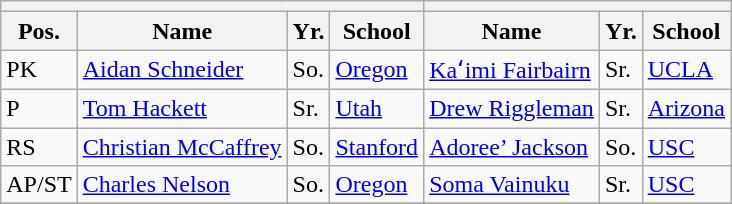<table class="wikitable">
<tr>
<th colspan="4"></th>
<th colspan="4"></th>
</tr>
<tr>
<th>Pos.</th>
<th>Name</th>
<th>Yr.</th>
<th>School</th>
<th>Name</th>
<th>Yr.</th>
<th>School</th>
</tr>
<tr>
<td>PK</td>
<td><a href='#'>Aidan Schneider</a></td>
<td>So.</td>
<td><a href='#'>Oregon</a></td>
<td><a href='#'>Kaʻimi Fairbairn</a></td>
<td>Sr.</td>
<td><a href='#'>UCLA</a></td>
</tr>
<tr>
<td>P</td>
<td><a href='#'>Tom Hackett</a></td>
<td>Sr.</td>
<td><a href='#'>Utah</a></td>
<td><a href='#'>Drew Riggleman</a></td>
<td>Sr.</td>
<td><a href='#'>Arizona</a></td>
</tr>
<tr>
<td>RS</td>
<td><a href='#'>Christian McCaffrey</a></td>
<td>So.</td>
<td><a href='#'>Stanford</a></td>
<td><a href='#'>Adoree’ Jackson</a></td>
<td>So.</td>
<td><a href='#'>USC</a></td>
</tr>
<tr>
<td>AP/ST</td>
<td><a href='#'>Charles Nelson</a></td>
<td>So.</td>
<td><a href='#'>Oregon</a></td>
<td><a href='#'>Soma Vainuku</a></td>
<td>Sr.</td>
<td><a href='#'>USC</a></td>
</tr>
<tr>
</tr>
</table>
